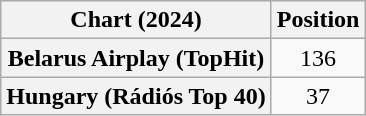<table class="wikitable plainrowheaders" style="text-align:center">
<tr>
<th scope="col">Chart (2024)</th>
<th scope="col">Position</th>
</tr>
<tr>
<th scope="row">Belarus Airplay (TopHit)</th>
<td>136</td>
</tr>
<tr>
<th scope="row">Hungary (Rádiós Top 40)</th>
<td>37</td>
</tr>
</table>
